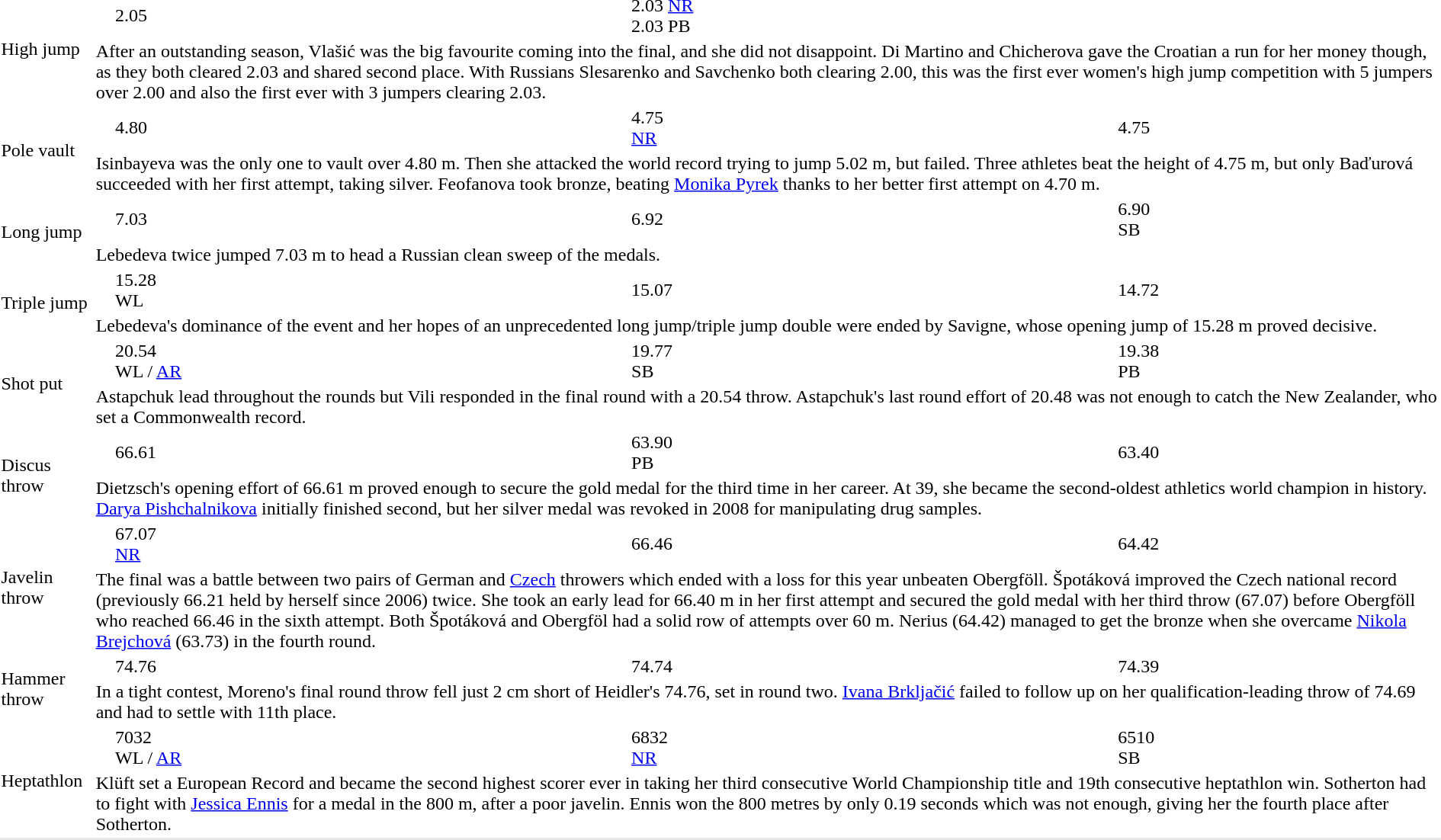<table>
<tr>
<td rowspan=2>High jump<br></td>
<td></td>
<td>2.05</td>
<td> <br> </td>
<td>2.03 <a href='#'>NR</a> <br> 2.03 PB</td>
</tr>
<tr>
<td colspan=6>After an outstanding season, Vlašić was the big favourite coming into the final, and she did not disappoint. Di Martino and Chicherova gave the Croatian a run for her money though, as they both cleared 2.03 and shared second place. With Russians Slesarenko and Savchenko both clearing 2.00, this was the first ever women's high jump competition with 5 jumpers over 2.00 and also the first ever with 3 jumpers clearing 2.03.</td>
</tr>
<tr>
<td rowspan=2>Pole vault<br></td>
<td></td>
<td>4.80</td>
<td></td>
<td>4.75<br><a href='#'>NR</a></td>
<td></td>
<td>4.75</td>
</tr>
<tr>
<td colspan=6>Isinbayeva was the only one to vault over 4.80 m. Then she attacked the world record trying to jump 5.02 m, but failed. Three athletes beat the height of 4.75 m, but only Baďurová succeeded with her first attempt, taking silver. Feofanova took bronze, beating <a href='#'>Monika Pyrek</a> thanks to her better first attempt on 4.70 m.</td>
</tr>
<tr>
<td rowspan=2>Long jump<br></td>
<td></td>
<td>7.03</td>
<td></td>
<td>6.92</td>
<td></td>
<td>6.90<br>SB</td>
</tr>
<tr>
<td colspan=6>Lebedeva twice jumped 7.03 m to head a Russian clean sweep of the medals.</td>
</tr>
<tr>
<td rowspan=2>Triple jump<br></td>
<td></td>
<td>15.28<br>WL</td>
<td></td>
<td>15.07</td>
<td></td>
<td>14.72</td>
</tr>
<tr>
<td colspan=6>Lebedeva's dominance of the event and her hopes of an unprecedented long jump/triple jump double were ended by Savigne, whose opening jump of 15.28 m proved decisive.</td>
</tr>
<tr>
<td rowspan=2>Shot put<br></td>
<td></td>
<td>20.54<br>WL / <a href='#'>AR</a></td>
<td></td>
<td>19.77<br>SB</td>
<td></td>
<td>19.38<br>PB</td>
</tr>
<tr>
<td colspan=6>Astapchuk lead throughout the rounds but Vili responded in the final round with a 20.54 throw. Astapchuk's last round effort of 20.48 was not enough to catch the New Zealander, who set a Commonwealth record.</td>
</tr>
<tr>
<td rowspan=2>Discus throw<br></td>
<td></td>
<td>66.61</td>
<td></td>
<td>63.90<br>PB</td>
<td></td>
<td>63.40</td>
</tr>
<tr>
<td colspan=6>Dietzsch's opening effort of 66.61 m proved enough to secure the gold medal for the third time in her career. At 39, she became the second-oldest athletics world champion in history. <a href='#'>Darya Pishchalnikova</a> initially finished second, but her silver medal was revoked in 2008 for manipulating drug samples.</td>
</tr>
<tr>
<td rowspan=2>Javelin throw<br></td>
<td></td>
<td>67.07<br><a href='#'>NR</a></td>
<td></td>
<td>66.46</td>
<td></td>
<td>64.42</td>
</tr>
<tr>
<td colspan=6>The final was a battle between two pairs of German and <a href='#'>Czech</a> throwers which ended with a loss for this year unbeaten Obergföll. Špotáková improved the Czech national record (previously 66.21 held by herself since 2006) twice. She took an early lead for 66.40 m in her first attempt and secured the gold medal with her third throw (67.07) before Obergföll who reached 66.46 in the sixth attempt. Both Špotáková and Obergföl had a solid row of attempts over 60 m. Nerius (64.42) managed to get the bronze when she overcame <a href='#'>Nikola Brejchová</a> (63.73) in the fourth round.</td>
</tr>
<tr>
<td rowspan=2>Hammer throw<br></td>
<td></td>
<td>74.76</td>
<td></td>
<td>74.74</td>
<td></td>
<td>74.39</td>
</tr>
<tr>
<td colspan=6>In a tight contest, Moreno's final round throw fell just 2 cm short of Heidler's 74.76, set in round two. <a href='#'>Ivana Brkljačić</a> failed to follow up on her qualification-leading throw of 74.69 and had to settle with 11th place.</td>
</tr>
<tr>
<td rowspan=2>Heptathlon<br></td>
<td></td>
<td>7032<br>WL / <a href='#'>AR</a></td>
<td></td>
<td>6832<br><a href='#'>NR</a></td>
<td></td>
<td>6510<br>SB</td>
</tr>
<tr>
<td colspan=6>Klüft set a European Record and became the second highest scorer ever in taking her third consecutive World Championship title and 19th consecutive heptathlon win. Sotherton had to fight with <a href='#'>Jessica Ennis</a> for a medal in the 800 m, after a poor javelin. Ennis won the 800 metres by only 0.19 seconds which was not enough, giving her the fourth place after Sotherton.</td>
</tr>
<tr style="background:#e8e8e8;">
<td colspan=7></td>
</tr>
</table>
